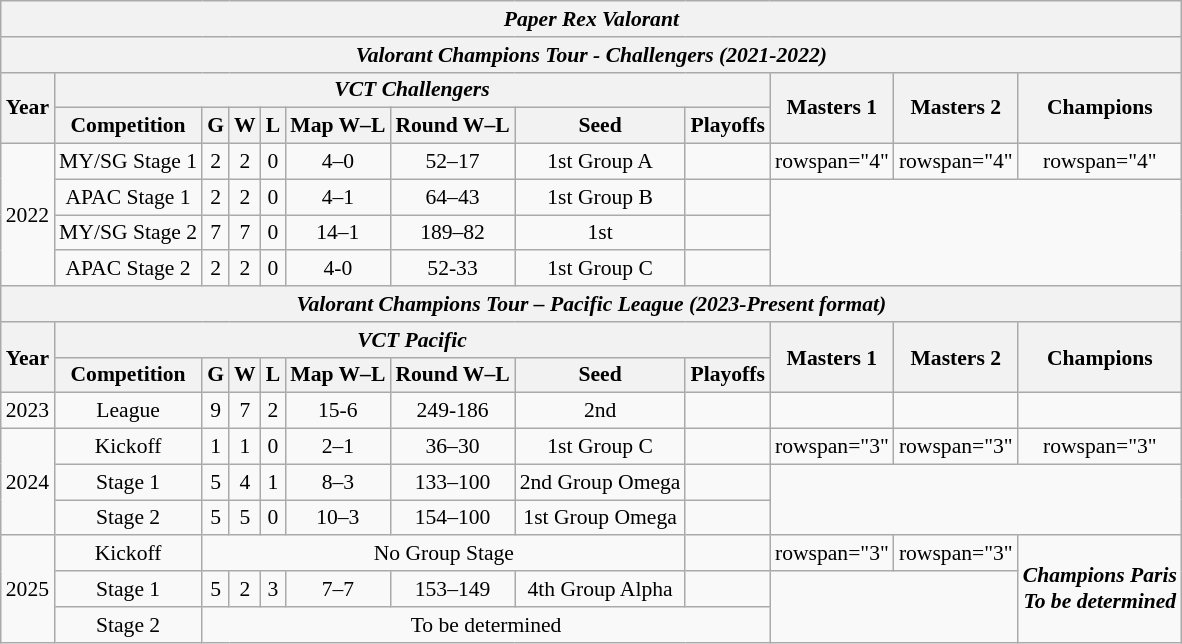<table class="wikitable" style="font-size:90%; text-align:center;">
<tr>
<th colspan="13"> <em>Paper Rex Valorant</em></th>
</tr>
<tr>
<th colspan="13"><em> Valorant Champions Tour - Challengers (2021-2022)</em></th>
</tr>
<tr>
<th rowspan="2">Year</th>
<th colspan="8"><em>VCT Challengers</em></th>
<th rowspan="2">Masters 1</th>
<th rowspan="2">Masters 2</th>
<th rowspan="2">Champions</th>
</tr>
<tr>
<th>Competition</th>
<th>G</th>
<th>W</th>
<th>L</th>
<th>Map W–L</th>
<th>Round W–L</th>
<th>Seed</th>
<th>Playoffs</th>
</tr>
<tr>
<td rowspan="4">2022</td>
<td>MY/SG Stage 1</td>
<td>2</td>
<td>2</td>
<td>0</td>
<td>4–0</td>
<td>52–17</td>
<td>1st Group A</td>
<td></td>
<td>rowspan="4" </td>
<td>rowspan="4" </td>
<td>rowspan="4" </td>
</tr>
<tr>
<td>APAC Stage 1</td>
<td>2</td>
<td>2</td>
<td>0</td>
<td>4–1</td>
<td>64–43</td>
<td>1st Group B</td>
<td></td>
</tr>
<tr>
<td>MY/SG Stage 2</td>
<td>7</td>
<td>7</td>
<td>0</td>
<td>14–1</td>
<td>189–82</td>
<td>1st</td>
<td></td>
</tr>
<tr>
<td>APAC Stage 2</td>
<td>2</td>
<td>2</td>
<td>0</td>
<td>4-0</td>
<td>52-33</td>
<td>1st Group C</td>
<td></td>
</tr>
<tr>
<th colspan="13"><em>Valorant Champions Tour – Pacific League (2023-Present format)</em></th>
</tr>
<tr>
<th rowspan="2">Year</th>
<th colspan="8"><em>VCT Pacific</em></th>
<th rowspan="2">Masters 1</th>
<th rowspan="2">Masters 2</th>
<th rowspan="2">Champions</th>
</tr>
<tr>
<th>Competition</th>
<th>G</th>
<th>W</th>
<th>L</th>
<th>Map W–L</th>
<th>Round W–L</th>
<th>Seed</th>
<th>Playoffs</th>
</tr>
<tr>
<td>2023</td>
<td>League</td>
<td>9</td>
<td>7</td>
<td>2</td>
<td>15-6</td>
<td>249-186</td>
<td>2nd</td>
<td></td>
<td></td>
<td></td>
<td></td>
</tr>
<tr>
<td rowspan="3">2024</td>
<td>Kickoff</td>
<td>1</td>
<td>1</td>
<td>0</td>
<td>2–1</td>
<td>36–30</td>
<td>1st Group C</td>
<td></td>
<td>rowspan="3" </td>
<td>rowspan="3" </td>
<td>rowspan="3" </td>
</tr>
<tr>
<td>Stage 1</td>
<td>5</td>
<td>4</td>
<td>1</td>
<td>8–3</td>
<td>133–100</td>
<td>2nd Group Omega</td>
<td></td>
</tr>
<tr>
<td>Stage 2</td>
<td>5</td>
<td>5</td>
<td>0</td>
<td>10–3</td>
<td>154–100</td>
<td>1st Group Omega</td>
<td></td>
</tr>
<tr>
<td rowspan="3">2025</td>
<td>Kickoff</td>
<td colspan="6">No Group Stage</td>
<td></td>
<td>rowspan="3" </td>
<td>rowspan="3" </td>
<td rowspan="3"><strong><em>Champions Paris <br> To be determined</em></strong></td>
</tr>
<tr>
<td>Stage 1</td>
<td>5</td>
<td>2</td>
<td>3</td>
<td>7–7</td>
<td>153–149</td>
<td>4th Group Alpha</td>
<td></td>
</tr>
<tr>
<td>Stage 2</td>
<td colspan="7">To be determined</td>
</tr>
</table>
